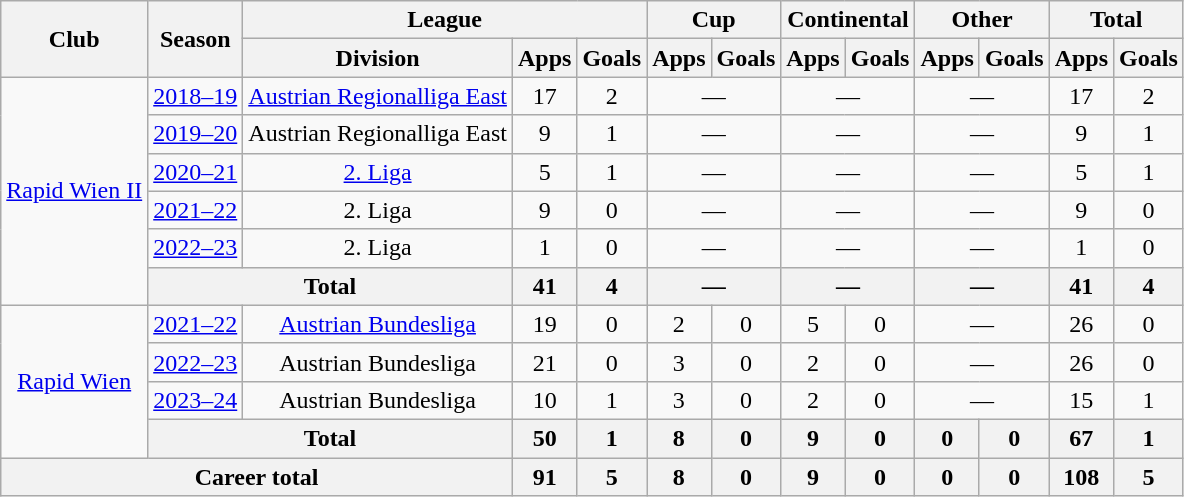<table class="wikitable" style="text-align:center">
<tr>
<th rowspan="2">Club</th>
<th rowspan="2">Season</th>
<th colspan="3">League</th>
<th colspan="2">Cup</th>
<th colspan="2">Continental</th>
<th colspan="2">Other</th>
<th colspan="2">Total</th>
</tr>
<tr>
<th>Division</th>
<th>Apps</th>
<th>Goals</th>
<th>Apps</th>
<th>Goals</th>
<th>Apps</th>
<th>Goals</th>
<th>Apps</th>
<th>Goals</th>
<th>Apps</th>
<th>Goals</th>
</tr>
<tr>
<td rowspan="6"><a href='#'>Rapid Wien II</a></td>
<td><a href='#'>2018–19</a></td>
<td><a href='#'>Austrian Regionalliga East</a></td>
<td>17</td>
<td>2</td>
<td colspan="2">—</td>
<td colspan="2">—</td>
<td colspan="2">—</td>
<td>17</td>
<td>2</td>
</tr>
<tr>
<td><a href='#'>2019–20</a></td>
<td>Austrian Regionalliga East</td>
<td>9</td>
<td>1</td>
<td colspan="2">—</td>
<td colspan="2">—</td>
<td colspan="2">—</td>
<td>9</td>
<td>1</td>
</tr>
<tr>
<td><a href='#'>2020–21</a></td>
<td><a href='#'>2. Liga</a></td>
<td>5</td>
<td>1</td>
<td colspan="2">—</td>
<td colspan="2">—</td>
<td colspan="2">—</td>
<td>5</td>
<td>1</td>
</tr>
<tr>
<td><a href='#'>2021–22</a></td>
<td>2. Liga</td>
<td>9</td>
<td>0</td>
<td colspan="2">—</td>
<td colspan="2">—</td>
<td colspan="2">—</td>
<td>9</td>
<td>0</td>
</tr>
<tr>
<td><a href='#'>2022–23</a></td>
<td>2. Liga</td>
<td>1</td>
<td>0</td>
<td colspan="2">—</td>
<td colspan="2">—</td>
<td colspan="2">—</td>
<td>1</td>
<td>0</td>
</tr>
<tr>
<th colspan="2">Total</th>
<th>41</th>
<th>4</th>
<th colspan="2">—</th>
<th colspan="2">—</th>
<th colspan="2">—</th>
<th>41</th>
<th>4</th>
</tr>
<tr>
<td rowspan="4"><a href='#'>Rapid Wien</a></td>
<td><a href='#'>2021–22</a></td>
<td><a href='#'>Austrian Bundesliga</a></td>
<td>19</td>
<td>0</td>
<td>2</td>
<td>0</td>
<td>5</td>
<td>0</td>
<td colspan="2">—</td>
<td>26</td>
<td>0</td>
</tr>
<tr>
<td><a href='#'>2022–23</a></td>
<td>Austrian Bundesliga</td>
<td>21</td>
<td>0</td>
<td>3</td>
<td>0</td>
<td>2</td>
<td>0</td>
<td colspan="2">—</td>
<td>26</td>
<td>0</td>
</tr>
<tr>
<td><a href='#'>2023–24</a></td>
<td>Austrian Bundesliga</td>
<td>10</td>
<td>1</td>
<td>3</td>
<td>0</td>
<td>2</td>
<td>0</td>
<td colspan="2">—</td>
<td>15</td>
<td>1</td>
</tr>
<tr>
<th colspan="2">Total</th>
<th>50</th>
<th>1</th>
<th>8</th>
<th>0</th>
<th>9</th>
<th>0</th>
<th>0</th>
<th>0</th>
<th>67</th>
<th>1</th>
</tr>
<tr>
<th colspan="3">Career total</th>
<th>91</th>
<th>5</th>
<th>8</th>
<th>0</th>
<th>9</th>
<th>0</th>
<th>0</th>
<th>0</th>
<th>108</th>
<th>5</th>
</tr>
</table>
